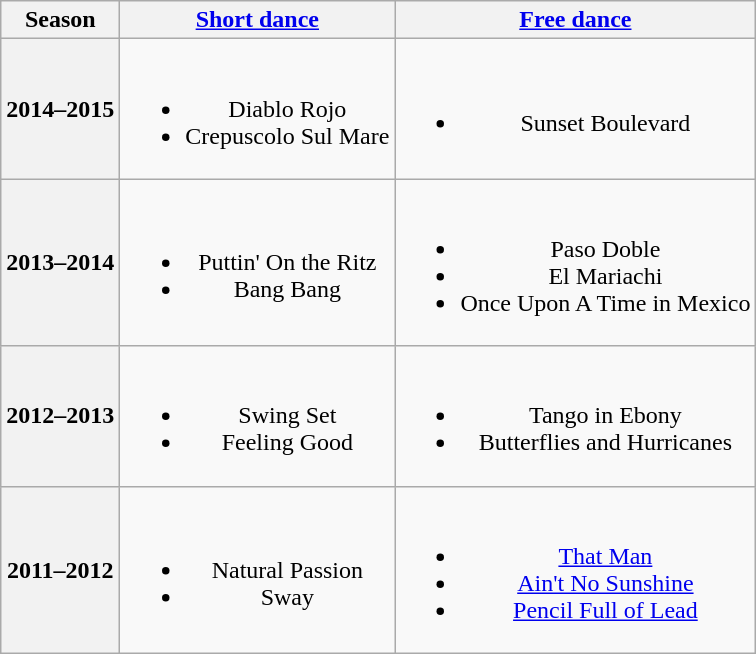<table class="wikitable" style="text-align:center">
<tr>
<th>Season</th>
<th><a href='#'>Short dance</a></th>
<th><a href='#'>Free dance</a></th>
</tr>
<tr>
<th>2014–2015 <br></th>
<td><br><ul><li> Diablo Rojo <br></li><li> Crepuscolo Sul Mare <br></li></ul></td>
<td><br><ul><li>Sunset Boulevard <br></li></ul></td>
</tr>
<tr>
<th>2013–2014 <br></th>
<td><br><ul><li>Puttin' On the Ritz <br></li><li>Bang Bang</li></ul></td>
<td><br><ul><li>Paso Doble</li><li>El Mariachi</li><li>Once Upon A Time in Mexico <br></li></ul></td>
</tr>
<tr>
<th>2012–2013 <br></th>
<td><br><ul><li>Swing Set <br></li><li>Feeling Good <br></li></ul></td>
<td><br><ul><li>Tango in Ebony <br></li><li>Butterflies and Hurricanes <br></li></ul></td>
</tr>
<tr>
<th>2011–2012 <br></th>
<td><br><ul><li>Natural Passion <br></li><li>Sway</li></ul></td>
<td><br><ul><li><a href='#'>That Man</a> <br></li><li><a href='#'>Ain't No Sunshine</a> <br></li><li><a href='#'>Pencil Full of Lead</a> <br></li></ul></td>
</tr>
</table>
